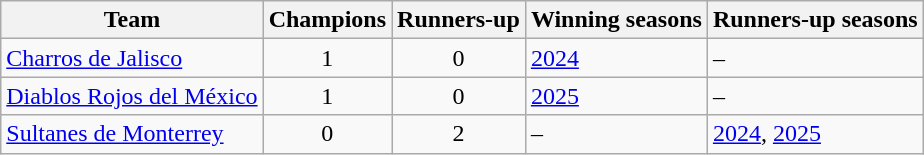<table class="wikitable">
<tr>
<th>Team</th>
<th>Champions</th>
<th>Runners-up</th>
<th>Winning seasons</th>
<th>Runners-up seasons</th>
</tr>
<tr>
<td><a href='#'>Charros de Jalisco</a></td>
<td align=center>1</td>
<td align=center>0</td>
<td><a href='#'>2024</a></td>
<td>–</td>
</tr>
<tr>
<td><a href='#'>Diablos Rojos del México</a></td>
<td align=center>1</td>
<td align=center>0</td>
<td><a href='#'>2025</a></td>
<td>–</td>
</tr>
<tr>
<td><a href='#'>Sultanes de Monterrey</a></td>
<td align=center>0</td>
<td align=center>2</td>
<td>–</td>
<td><a href='#'>2024</a>, <a href='#'>2025</a></td>
</tr>
</table>
